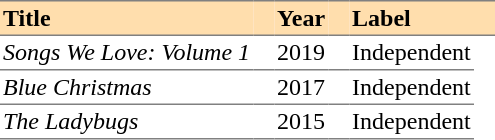<table cellspacing="0" cellpadding="2" border="0">
<tr style="background:#ffdead;">
<th style="text-align:left; border-bottom:1px solid gray; border-top:1px solid gray;">Title</th>
<th style="width:10px; border-bottom:1px solid gray; border-top:1px solid gray;"></th>
<th style="text-align:left; border-bottom:1px solid gray; border-top:1px solid gray;">Year</th>
<th style="width:10px; border-bottom:1px solid gray; border-top:1px solid gray;"></th>
<th style="text-align:left; border-bottom:1px solid gray; border-top:1px solid gray;">Label</th>
<th style="width:10px; border-bottom:1px solid gray; border-top:1px solid gray;"></th>
</tr>
<tr>
<td style="border-bottom:1px solid gray;"><em>Songs We Love: Volume 1</em></td>
<td style="border-bottom:1px solid gray;"></td>
<td style="border-bottom:1px solid gray;">2019</td>
<td style="border-bottom:1px solid gray;"></td>
<td style="border-bottom:1px solid gray;">Independent</td>
</tr>
<tr>
<td style="border-bottom:1px solid gray;"><em>Blue Christmas</em></td>
<td style="border-bottom:1px solid gray;"></td>
<td style="border-bottom:1px solid gray;">2017</td>
<td style="border-bottom:1px solid gray;"></td>
<td style="border-bottom:1px solid gray;">Independent</td>
</tr>
<tr>
<td style="border-bottom:1px solid gray;"><em>The Ladybugs</em></td>
<td style="border-bottom:1px solid gray;"></td>
<td style="border-bottom:1px solid gray;">2015</td>
<td style="border-bottom:1px solid gray;"></td>
<td style="border-bottom:1px solid gray;">Independent</td>
</tr>
</table>
